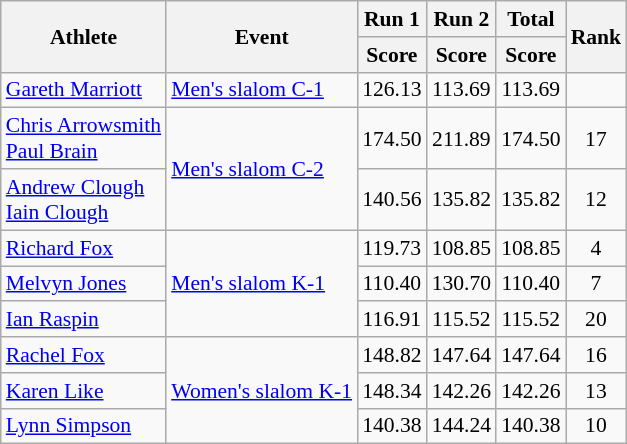<table class=wikitable style="font-size:90%">
<tr>
<th rowspan="2">Athlete</th>
<th rowspan="2">Event</th>
<th>Run 1</th>
<th>Run 2</th>
<th>Total</th>
<th rowspan="2">Rank</th>
</tr>
<tr>
<th>Score</th>
<th>Score</th>
<th>Score</th>
</tr>
<tr style="text-align:center">
<td style="text-align:left"><a href='#'>Gareth Marriott</a></td>
<td style="text-align:left"><a href='#'>Men's slalom C-1</a></td>
<td>126.13</td>
<td>113.69</td>
<td>113.69</td>
<td></td>
</tr>
<tr style="text-align:center">
<td style="text-align:left"><a href='#'>Chris Arrowsmith</a><br><a href='#'>Paul Brain</a></td>
<td style="text-align:left" rowspan=2><a href='#'>Men's slalom C-2</a></td>
<td>174.50</td>
<td>211.89</td>
<td>174.50</td>
<td>17</td>
</tr>
<tr style="text-align:center">
<td style="text-align:left"><a href='#'>Andrew Clough</a><br><a href='#'>Iain Clough</a></td>
<td>140.56</td>
<td>135.82</td>
<td>135.82</td>
<td>12</td>
</tr>
<tr style="text-align:center">
<td style="text-align:left"><a href='#'>Richard Fox</a></td>
<td style="text-align:left" rowspan=3><a href='#'>Men's slalom K-1</a></td>
<td>119.73</td>
<td>108.85</td>
<td>108.85</td>
<td>4</td>
</tr>
<tr style="text-align:center">
<td style="text-align:left"><a href='#'>Melvyn Jones</a></td>
<td>110.40</td>
<td>130.70</td>
<td>110.40</td>
<td>7</td>
</tr>
<tr style="text-align:center">
<td style="text-align:left"><a href='#'>Ian Raspin</a></td>
<td>116.91</td>
<td>115.52</td>
<td>115.52</td>
<td>20</td>
</tr>
<tr style="text-align:center">
<td style="text-align:left"><a href='#'>Rachel Fox</a></td>
<td style="text-align:left" rowspan=3><a href='#'>Women's slalom K-1</a></td>
<td>148.82</td>
<td>147.64</td>
<td>147.64</td>
<td>16</td>
</tr>
<tr style="text-align:center">
<td style="text-align:left"><a href='#'>Karen Like</a></td>
<td>148.34</td>
<td>142.26</td>
<td>142.26</td>
<td>13</td>
</tr>
<tr style="text-align:center">
<td style="text-align:left"><a href='#'>Lynn Simpson</a></td>
<td>140.38</td>
<td>144.24</td>
<td>140.38</td>
<td>10</td>
</tr>
</table>
